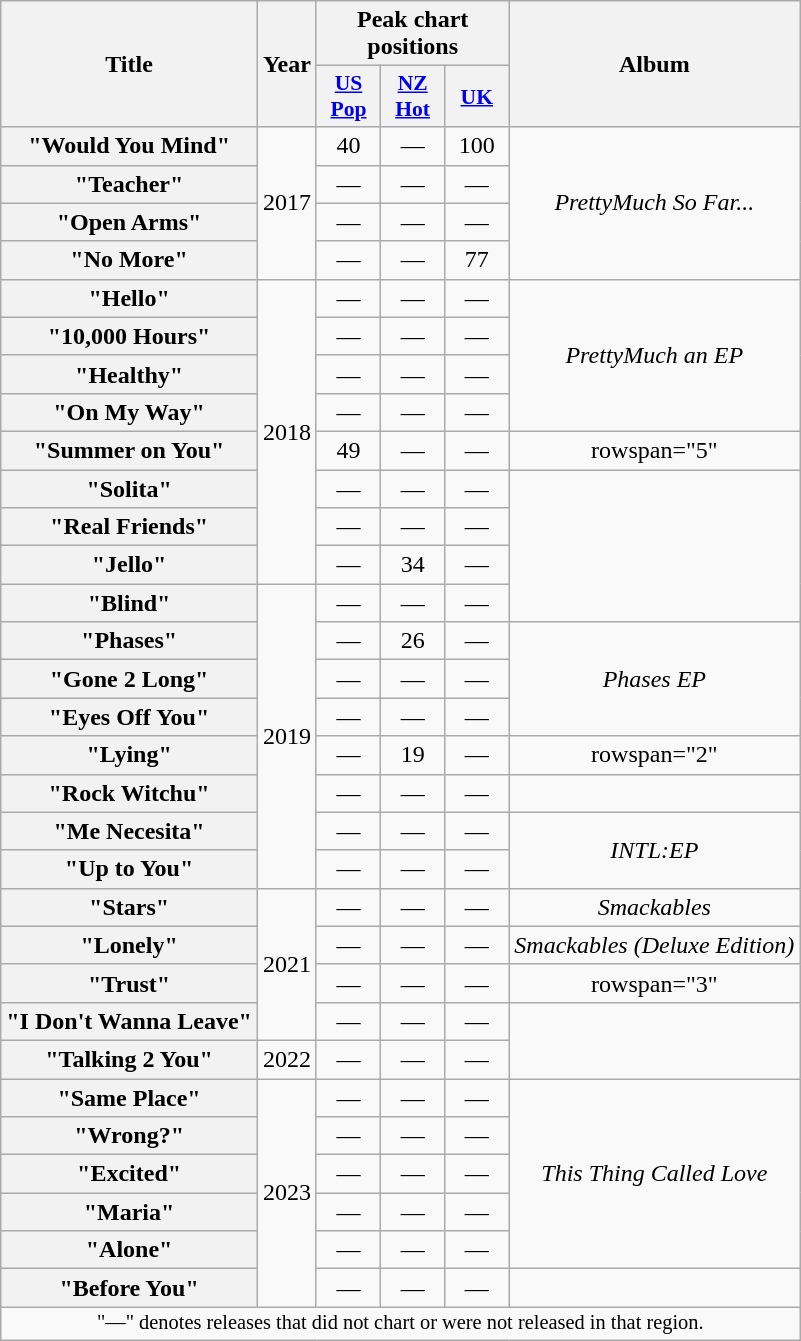<table class="wikitable plainrowheaders" style="text-align:center">
<tr>
<th rowspan="2">Title</th>
<th rowspan="2">Year</th>
<th colspan="3">Peak chart positions</th>
<th rowspan="2">Album</th>
</tr>
<tr>
<th scope="col" style="width:2.5em;font-size:90%;"><a href='#'>US Pop</a><br></th>
<th scope="col" style="width:2.5em;font-size:90%;"><a href='#'>NZ<br>Hot</a><br></th>
<th scope="col" style="width:2.5em;font-size:90%;"><a href='#'>UK</a><br></th>
</tr>
<tr>
<th scope="row">"Would You Mind"</th>
<td rowspan="4">2017</td>
<td>40</td>
<td>—</td>
<td>100</td>
<td rowspan="4"><em>PrettyMuch So Far...</em></td>
</tr>
<tr>
<th scope="row">"Teacher"</th>
<td>—</td>
<td>—</td>
<td>—</td>
</tr>
<tr>
<th scope="row">"Open Arms"</th>
<td>—</td>
<td>—</td>
<td>—</td>
</tr>
<tr>
<th scope="row">"No More"<br></th>
<td>—</td>
<td>—</td>
<td>77</td>
</tr>
<tr>
<th scope="row">"Hello"</th>
<td rowspan="8">2018</td>
<td>—</td>
<td>—</td>
<td>—</td>
<td rowspan="4"><em>PrettyMuch an EP</em></td>
</tr>
<tr>
<th scope="row">"10,000 Hours"</th>
<td>—</td>
<td>—</td>
<td>—</td>
</tr>
<tr>
<th scope="row">"Healthy"</th>
<td>—</td>
<td>—</td>
<td>—</td>
</tr>
<tr>
<th scope="row">"On My Way"</th>
<td>—</td>
<td>—</td>
<td>—</td>
</tr>
<tr>
<th scope="row">"Summer on You"</th>
<td>49</td>
<td>—</td>
<td>—</td>
<td>rowspan="5" </td>
</tr>
<tr>
<th scope="row">"Solita"<br></th>
<td>—</td>
<td>—</td>
<td>—</td>
</tr>
<tr>
<th scope="row">"Real Friends"</th>
<td>—</td>
<td>—</td>
<td>—</td>
</tr>
<tr>
<th scope="row">"Jello"</th>
<td>—</td>
<td>34</td>
<td>—</td>
</tr>
<tr>
<th scope="row">"Blind"</th>
<td rowspan="8">2019</td>
<td>—</td>
<td>—</td>
<td>—</td>
</tr>
<tr>
<th scope="row">"Phases"</th>
<td>—</td>
<td>26</td>
<td>—</td>
<td rowspan="3"><em>Phases EP</em></td>
</tr>
<tr>
<th scope="row">"Gone 2 Long"</th>
<td>—</td>
<td>—</td>
<td>—</td>
</tr>
<tr>
<th scope="row">"Eyes Off You"</th>
<td>—</td>
<td>—</td>
<td>—</td>
</tr>
<tr>
<th scope="row">"Lying"<br></th>
<td>—</td>
<td>19</td>
<td>—</td>
<td>rowspan="2" </td>
</tr>
<tr>
<th scope="row">"Rock Witchu"</th>
<td>—</td>
<td>—</td>
<td>—</td>
</tr>
<tr>
<th scope="row">"Me Necesita"<br></th>
<td>—</td>
<td>—</td>
<td>—</td>
<td rowspan="2"><em>INTL:EP</em></td>
</tr>
<tr>
<th scope="row">"Up to You"<br></th>
<td>—</td>
<td>—</td>
<td>—</td>
</tr>
<tr>
<th scope="row">"Stars"</th>
<td rowspan="4">2021</td>
<td>—</td>
<td>—</td>
<td>—</td>
<td><em>Smackables</em></td>
</tr>
<tr>
<th scope="row">"Lonely"</th>
<td>—</td>
<td>—</td>
<td>—</td>
<td><em>Smackables (Deluxe Edition)</em></td>
</tr>
<tr>
<th scope="row">"Trust"</th>
<td>—</td>
<td>—</td>
<td>—</td>
<td>rowspan="3" </td>
</tr>
<tr>
<th scope="row">"I Don't Wanna Leave"<br></th>
<td>—</td>
<td>—</td>
<td>—</td>
</tr>
<tr>
<th scope="row">"Talking 2 You"</th>
<td>2022</td>
<td>—</td>
<td>—</td>
<td>—</td>
</tr>
<tr>
<th scope="row">"Same Place"</th>
<td rowspan="6">2023</td>
<td>—</td>
<td>—</td>
<td>—</td>
<td rowspan="5"><em>This Thing Called Love</em></td>
</tr>
<tr>
<th scope="row">"Wrong?"</th>
<td>—</td>
<td>—</td>
<td>—</td>
</tr>
<tr>
<th scope="row">"Excited"</th>
<td>—</td>
<td>—</td>
<td>—</td>
</tr>
<tr>
<th scope="row">"Maria"</th>
<td>—</td>
<td>—</td>
<td>—</td>
</tr>
<tr>
<th scope="row">"Alone"</th>
<td>—</td>
<td>—</td>
<td>—</td>
</tr>
<tr>
<th scope="row">"Before You"<br></th>
<td>—</td>
<td>—</td>
<td>—</td>
<td></td>
</tr>
<tr>
<td colspan="6" style="font-size:85%">"—" denotes releases that did not chart or were not released in that region.</td>
</tr>
</table>
